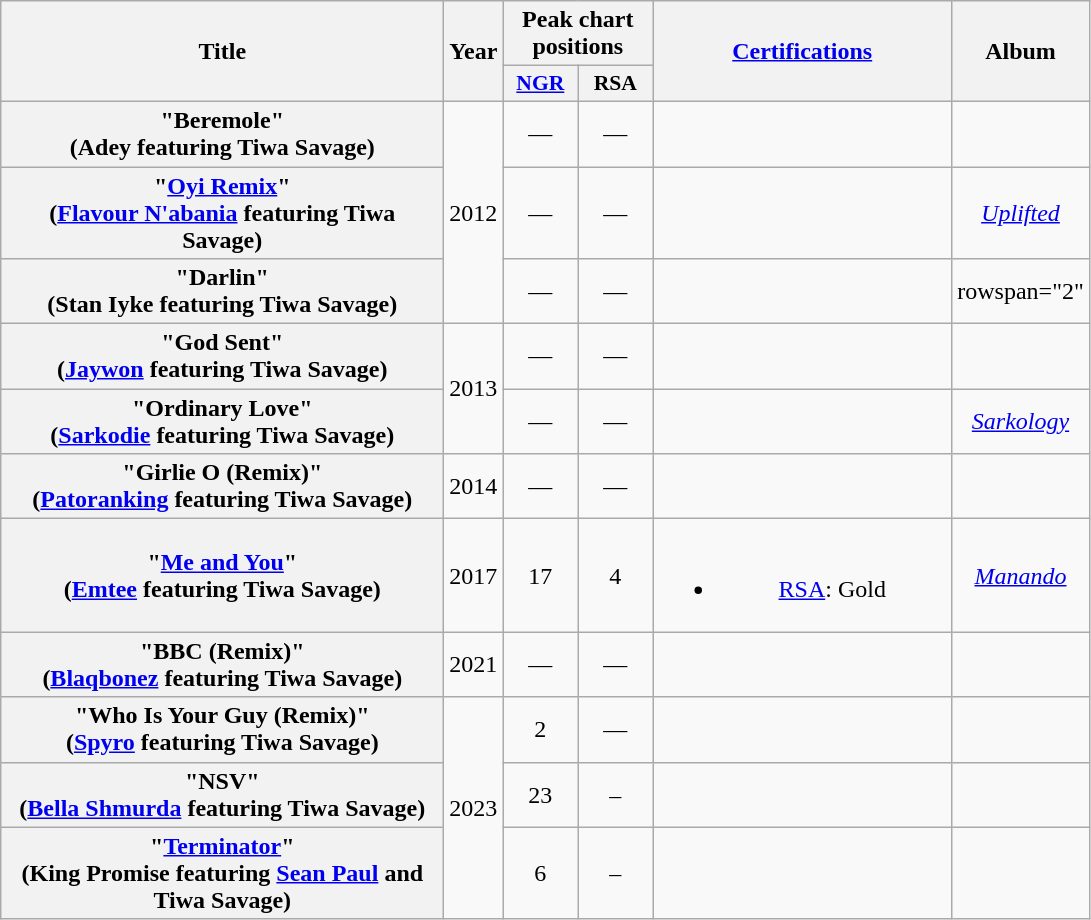<table class="wikitable plainrowheaders" style="text-align:center;" border="1">
<tr>
<th scope="col" rowspan="2" style="width:18em;">Title</th>
<th scope="col" rowspan="2">Year</th>
<th scope="col" colspan="2">Peak chart positions</th>
<th scope="col" rowspan="2" style="width:12em;"><a href='#'>Certifications</a></th>
<th scope="col" rowspan="2">Album</th>
</tr>
<tr>
<th scope="col" style="width:3em;font-size:90%;"><a href='#'>NGR</a><br></th>
<th scope="col" style="width:3em;font-size:90%;">RSA</th>
</tr>
<tr>
<th scope="row">"Beremole"<br><span>(Adey featuring Tiwa Savage)</span></th>
<td rowspan="3">2012</td>
<td>—</td>
<td>—</td>
<td></td>
<td></td>
</tr>
<tr>
<th scope="row">"<a href='#'>Oyi Remix</a>"<br><span>(<a href='#'>Flavour N'abania</a> featuring Tiwa Savage)</span></th>
<td>—</td>
<td>—</td>
<td></td>
<td><em><a href='#'>Uplifted</a></em></td>
</tr>
<tr>
<th scope="row">"Darlin" <br><span>(Stan Iyke featuring Tiwa Savage)</span></th>
<td>—</td>
<td>—</td>
<td></td>
<td>rowspan="2" </td>
</tr>
<tr>
<th scope="row">"God Sent"<br><span>(<a href='#'>Jaywon</a> featuring Tiwa Savage)</span></th>
<td rowspan="2">2013</td>
<td>—</td>
<td>—</td>
<td></td>
</tr>
<tr>
<th scope="row">"Ordinary Love"<br><span>(<a href='#'>Sarkodie</a> featuring Tiwa Savage)</span></th>
<td>—</td>
<td>—</td>
<td></td>
<td><em><a href='#'>Sarkology</a></em></td>
</tr>
<tr>
<th scope="row">"Girlie O (Remix)"<br><span>(<a href='#'>Patoranking</a> featuring Tiwa Savage)</span></th>
<td>2014</td>
<td>—</td>
<td>—</td>
<td></td>
<td></td>
</tr>
<tr>
<th scope="row">"<a href='#'>Me and You</a>"<br><span>(<a href='#'>Emtee</a> featuring Tiwa Savage)</span></th>
<td>2017</td>
<td>17</td>
<td>4</td>
<td><br><ul><li><a href='#'>RSA</a>: Gold</li></ul></td>
<td><em><a href='#'>Manando</a></em></td>
</tr>
<tr>
<th scope="row">"BBC (Remix)"<br><span>(<a href='#'>Blaqbonez</a> featuring Tiwa Savage)</span></th>
<td>2021</td>
<td>—</td>
<td>—</td>
<td></td>
<td></td>
</tr>
<tr>
<th scope="row">"Who Is Your Guy (Remix)"<br><span>(<a href='#'>Spyro</a> featuring Tiwa Savage)</span></th>
<td rowspan="3">2023</td>
<td>2</td>
<td>—</td>
<td></td>
<td></td>
</tr>
<tr>
<th scope="row">"NSV"<br><span>(<a href='#'>Bella Shmurda</a> featuring Tiwa Savage)</span></th>
<td>23</td>
<td>–</td>
<td></td>
<td></td>
</tr>
<tr>
<th scope="row">"<a href='#'>Terminator</a>"<br><span>(King Promise featuring <a href='#'>Sean Paul</a> and Tiwa Savage)</span></th>
<td>6</td>
<td>–</td>
<td></td>
<td></td>
</tr>
</table>
